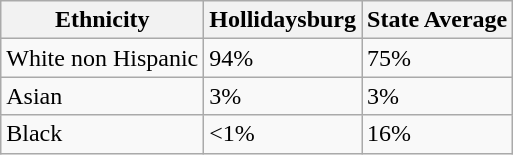<table class="wikitable" border="1">
<tr>
<th>Ethnicity</th>
<th>Hollidaysburg</th>
<th>State Average</th>
</tr>
<tr>
<td>White non Hispanic</td>
<td>94%</td>
<td>75%</td>
</tr>
<tr>
<td>Asian</td>
<td>3%</td>
<td>3%</td>
</tr>
<tr>
<td>Black</td>
<td><1%</td>
<td>16%</td>
</tr>
</table>
